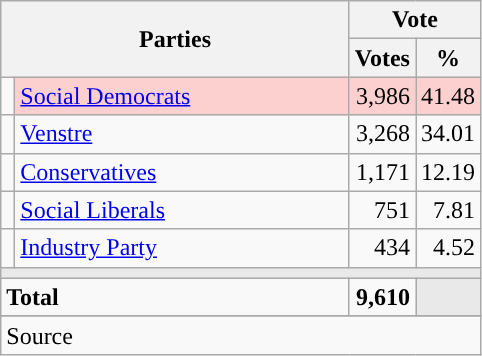<table class="wikitable" style="text-align:right;">
<tr>
<th style="text-align:centre;" rowspan="2" colspan="2" width="225">Parties</th>
<th colspan="3">Vote</th>
</tr>
<tr>
<th width="15">Votes</th>
<th width="15">%</th>
</tr>
<tr>
<td width="2" style="color:inherit;background:"></td>
<td bgcolor=#fbd0ce  align="left"><a href='#'>Social Democrats</a></td>
<td bgcolor=#fbd0ce>3,986</td>
<td bgcolor=#fbd0ce>41.48</td>
</tr>
<tr>
<td width="2" style="color:inherit;background:"></td>
<td align="left"><a href='#'>Venstre</a></td>
<td>3,268</td>
<td>34.01</td>
</tr>
<tr>
<td width="2" style="color:inherit;background:"></td>
<td align="left"><a href='#'>Conservatives</a></td>
<td>1,171</td>
<td>12.19</td>
</tr>
<tr>
<td width="2" style="color:inherit;background:"></td>
<td align="left"><a href='#'>Social Liberals</a></td>
<td>751</td>
<td>7.81</td>
</tr>
<tr>
<td width="2" style="color:inherit;background:"></td>
<td align="left"><a href='#'>Industry Party</a></td>
<td>434</td>
<td>4.52</td>
</tr>
<tr>
<td colspan="7" bgcolor="#E9E9E9"></td>
</tr>
<tr>
<td align="left" colspan="2"><strong>Total</strong></td>
<td><strong>9,610</strong></td>
<td bgcolor="#E9E9E9" colspan="2"></td>
</tr>
<tr>
</tr>
<tr>
<td align="left" colspan="6">Source</td>
</tr>
</table>
